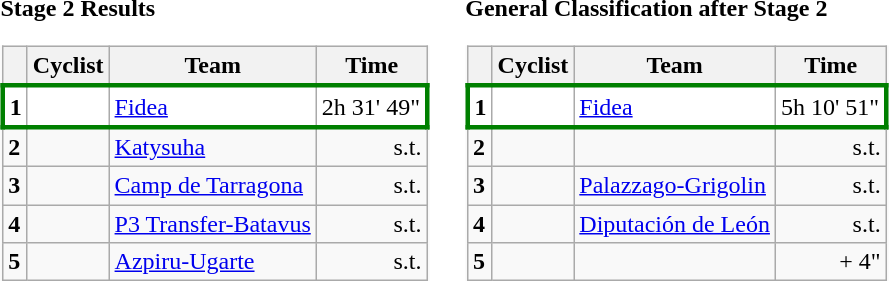<table>
<tr>
<td><strong>Stage 2 Results</strong><br><table class="wikitable">
<tr>
<th></th>
<th>Cyclist</th>
<th>Team</th>
<th>Time</th>
</tr>
<tr style="border:3px solid green; background:white">
<td><strong>1</strong></td>
<td></td>
<td><a href='#'>Fidea</a></td>
<td align="right">2h 31' 49"</td>
</tr>
<tr>
<td><strong>2</strong></td>
<td></td>
<td><a href='#'>Katysuha</a></td>
<td align="right">s.t.</td>
</tr>
<tr>
<td><strong>3</strong></td>
<td></td>
<td><a href='#'>Camp de Tarragona</a></td>
<td align="right">s.t.</td>
</tr>
<tr>
<td><strong>4</strong></td>
<td></td>
<td><a href='#'>P3 Transfer-Batavus</a></td>
<td align="right">s.t.</td>
</tr>
<tr>
<td><strong>5</strong></td>
<td></td>
<td><a href='#'>Azpiru-Ugarte</a></td>
<td align="right">s.t.</td>
</tr>
</table>
</td>
<td></td>
<td><strong>General Classification after Stage 2</strong><br><table class="wikitable">
<tr>
<th></th>
<th>Cyclist</th>
<th>Team</th>
<th>Time</th>
</tr>
<tr style="border:3px solid green; background:white">
<td><strong>1</strong></td>
<td></td>
<td><a href='#'>Fidea</a></td>
<td align="right">5h 10' 51"</td>
</tr>
<tr>
<td><strong>2</strong></td>
<td></td>
<td></td>
<td align="right">s.t.</td>
</tr>
<tr>
<td><strong>3</strong></td>
<td></td>
<td><a href='#'>Palazzago-Grigolin</a></td>
<td align="right">s.t.</td>
</tr>
<tr>
<td><strong>4</strong></td>
<td></td>
<td><a href='#'>Diputación de León</a></td>
<td align="right">s.t.</td>
</tr>
<tr>
<td><strong>5</strong></td>
<td></td>
<td></td>
<td align="right">+ 4"</td>
</tr>
</table>
</td>
</tr>
</table>
